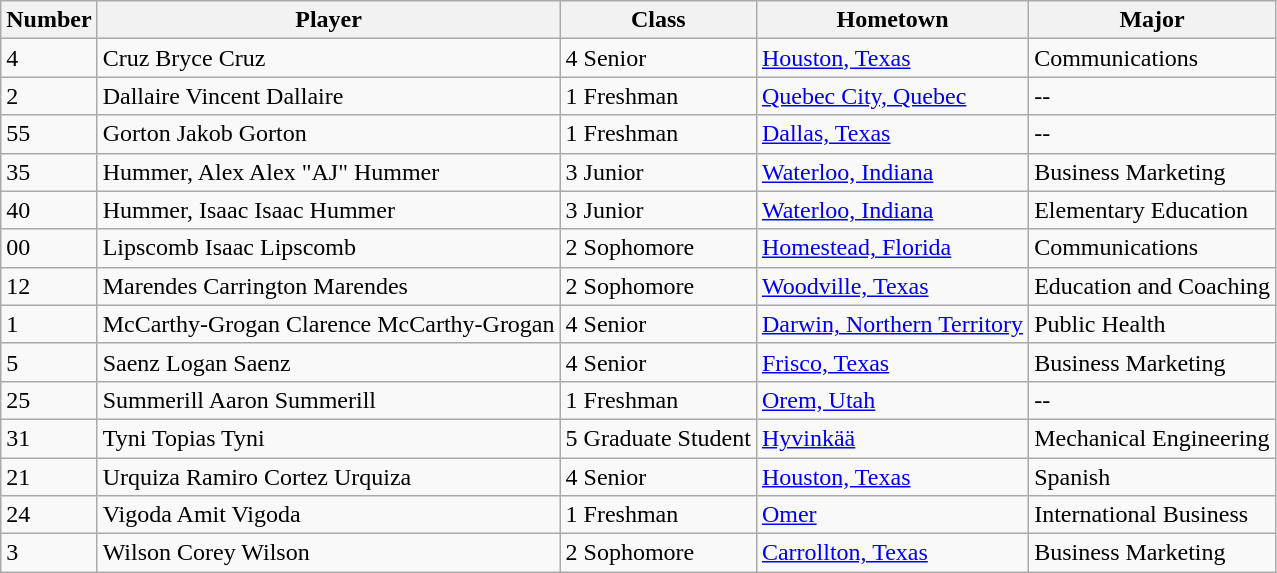<table class="wikitable sortable"|+ Caption>
<tr>
<th>Number</th>
<th>Player</th>
<th>Class</th>
<th>Hometown</th>
<th>Major</th>
</tr>
<tr>
<td>4</td>
<td><span>Cruz</span> Bryce Cruz</td>
<td><span>4</span> Senior</td>
<td> <a href='#'>Houston, Texas</a></td>
<td>Communications</td>
</tr>
<tr>
<td>2</td>
<td><span>Dallaire</span> Vincent Dallaire</td>
<td><span>1</span> Freshman</td>
<td> <a href='#'>Quebec City, Quebec</a></td>
<td>--</td>
</tr>
<tr>
<td>55</td>
<td><span>Gorton</span> Jakob Gorton</td>
<td><span>1</span> Freshman</td>
<td> <a href='#'>Dallas, Texas</a></td>
<td>--</td>
</tr>
<tr>
<td>35</td>
<td><span>Hummer, Alex</span> Alex "AJ" Hummer</td>
<td><span>3</span> Junior</td>
<td> <a href='#'>Waterloo, Indiana</a></td>
<td>Business Marketing</td>
</tr>
<tr>
<td>40</td>
<td><span>Hummer, Isaac</span> Isaac Hummer</td>
<td><span>3</span> Junior</td>
<td> <a href='#'>Waterloo, Indiana</a></td>
<td>Elementary Education</td>
</tr>
<tr>
<td>00</td>
<td><span>Lipscomb</span> Isaac Lipscomb</td>
<td><span>2</span> Sophomore</td>
<td> <a href='#'>Homestead, Florida</a></td>
<td>Communications</td>
</tr>
<tr>
<td>12</td>
<td><span>Marendes</span> Carrington Marendes</td>
<td><span>2</span> Sophomore</td>
<td> <a href='#'>Woodville, Texas</a></td>
<td>Education and Coaching</td>
</tr>
<tr>
<td>1</td>
<td><span>McCarthy-Grogan</span> Clarence McCarthy-Grogan</td>
<td><span>4</span> Senior</td>
<td> <a href='#'>Darwin, Northern Territory</a></td>
<td>Public Health</td>
</tr>
<tr>
<td>5</td>
<td><span>Saenz</span> Logan Saenz</td>
<td><span>4</span> Senior</td>
<td> <a href='#'>Frisco, Texas</a></td>
<td>Business Marketing</td>
</tr>
<tr>
<td>25</td>
<td><span>Summerill</span> Aaron Summerill</td>
<td><span>1</span> Freshman</td>
<td> <a href='#'>Orem, Utah</a></td>
<td>--</td>
</tr>
<tr>
<td>31</td>
<td><span>Tyni</span> Topias Tyni</td>
<td><span>5</span> Graduate Student</td>
<td> <a href='#'>Hyvinkää</a></td>
<td>Mechanical Engineering</td>
</tr>
<tr>
<td>21</td>
<td><span>Urquiza</span> Ramiro Cortez Urquiza</td>
<td><span>4</span> Senior</td>
<td> <a href='#'>Houston, Texas</a></td>
<td>Spanish</td>
</tr>
<tr>
<td>24</td>
<td><span>Vigoda</span> Amit Vigoda</td>
<td><span>1</span> Freshman</td>
<td> <a href='#'>Omer</a></td>
<td>International Business</td>
</tr>
<tr>
<td>3</td>
<td><span>Wilson</span> Corey Wilson</td>
<td><span>2</span> Sophomore</td>
<td> <a href='#'>Carrollton, Texas</a></td>
<td>Business Marketing</td>
</tr>
</table>
